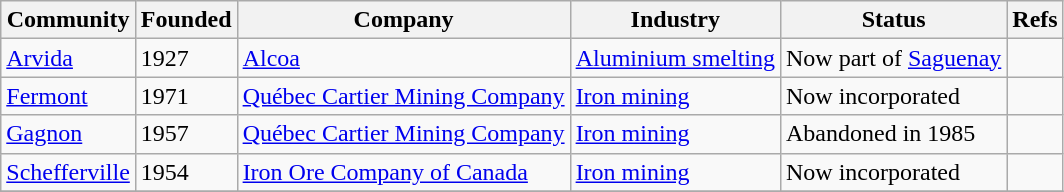<table class="wikitable sortable">
<tr>
<th>Community</th>
<th>Founded</th>
<th>Company</th>
<th>Industry</th>
<th>Status</th>
<th>Refs</th>
</tr>
<tr>
<td><a href='#'>Arvida</a></td>
<td>1927</td>
<td><a href='#'>Alcoa</a></td>
<td><a href='#'>Aluminium smelting</a></td>
<td>Now part of <a href='#'>Saguenay</a></td>
<td></td>
</tr>
<tr>
<td><a href='#'>Fermont</a></td>
<td>1971</td>
<td><a href='#'>Québec Cartier Mining Company</a></td>
<td><a href='#'>Iron mining</a></td>
<td>Now incorporated</td>
<td></td>
</tr>
<tr>
<td><a href='#'>Gagnon</a></td>
<td>1957</td>
<td><a href='#'>Québec Cartier Mining Company</a></td>
<td><a href='#'>Iron mining</a></td>
<td>Abandoned in 1985</td>
<td></td>
</tr>
<tr>
<td><a href='#'>Schefferville</a></td>
<td>1954</td>
<td><a href='#'>Iron Ore Company of Canada</a></td>
<td><a href='#'>Iron mining</a></td>
<td>Now incorporated</td>
<td></td>
</tr>
<tr>
</tr>
</table>
